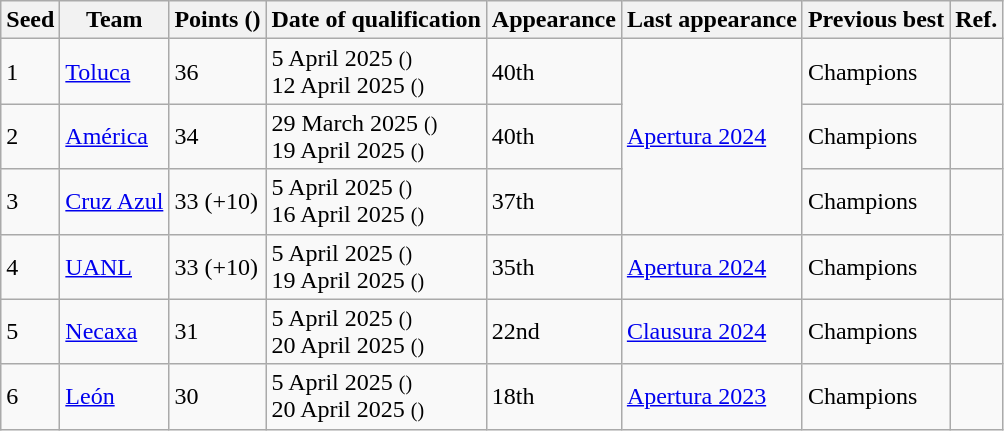<table class="wikitable sortable">
<tr>
<th>Seed</th>
<th>Team</th>
<th>Points ()</th>
<th>Date of qualification</th>
<th>Appearance</th>
<th>Last appearance</th>
<th>Previous best </th>
<th>Ref.</th>
</tr>
<tr>
<td>1</td>
<td><a href='#'>Toluca</a></td>
<td>36</td>
<td>5 April 2025 <small>()</small><br>12 April 2025 <small>()</small></td>
<td>40th</td>
<td rowspan="3"><a href='#'>Apertura 2024</a></td>
<td>Champions </td>
<td></td>
</tr>
<tr>
<td>2</td>
<td><a href='#'>América</a></td>
<td>34</td>
<td>29 March 2025 <small>()</small><br>19 April 2025 <small>()</small></td>
<td>40th</td>
<td>Champions </td>
<td></td>
</tr>
<tr>
<td>3</td>
<td><a href='#'>Cruz Azul</a></td>
<td>33 (+10)</td>
<td>5 April 2025 <small>()</small><br>16 April 2025 <small>()</small></td>
<td>37th</td>
<td>Champions </td>
<td></td>
</tr>
<tr>
<td>4</td>
<td><a href='#'>UANL</a></td>
<td>33 (+10)</td>
<td>5 April 2025 <small>()</small><br>19 April 2025 <small>()</small></td>
<td>35th</td>
<td rowspan="1"><a href='#'>Apertura 2024</a></td>
<td>Champions </td>
<td></td>
</tr>
<tr>
<td>5</td>
<td><a href='#'>Necaxa</a></td>
<td>31</td>
<td>5 April 2025 <small>()</small><br>20 April 2025 <small>()</small></td>
<td>22nd</td>
<td rowspan="1"><a href='#'>Clausura 2024</a></td>
<td>Champions </td>
<td></td>
</tr>
<tr>
<td>6</td>
<td><a href='#'>León</a></td>
<td>30</td>
<td>5 April 2025 <small>()</small><br>20 April 2025 <small>()</small></td>
<td>18th</td>
<td rowspan="1"><a href='#'>Apertura 2023</a></td>
<td>Champions </td>
<td></td>
</tr>
</table>
